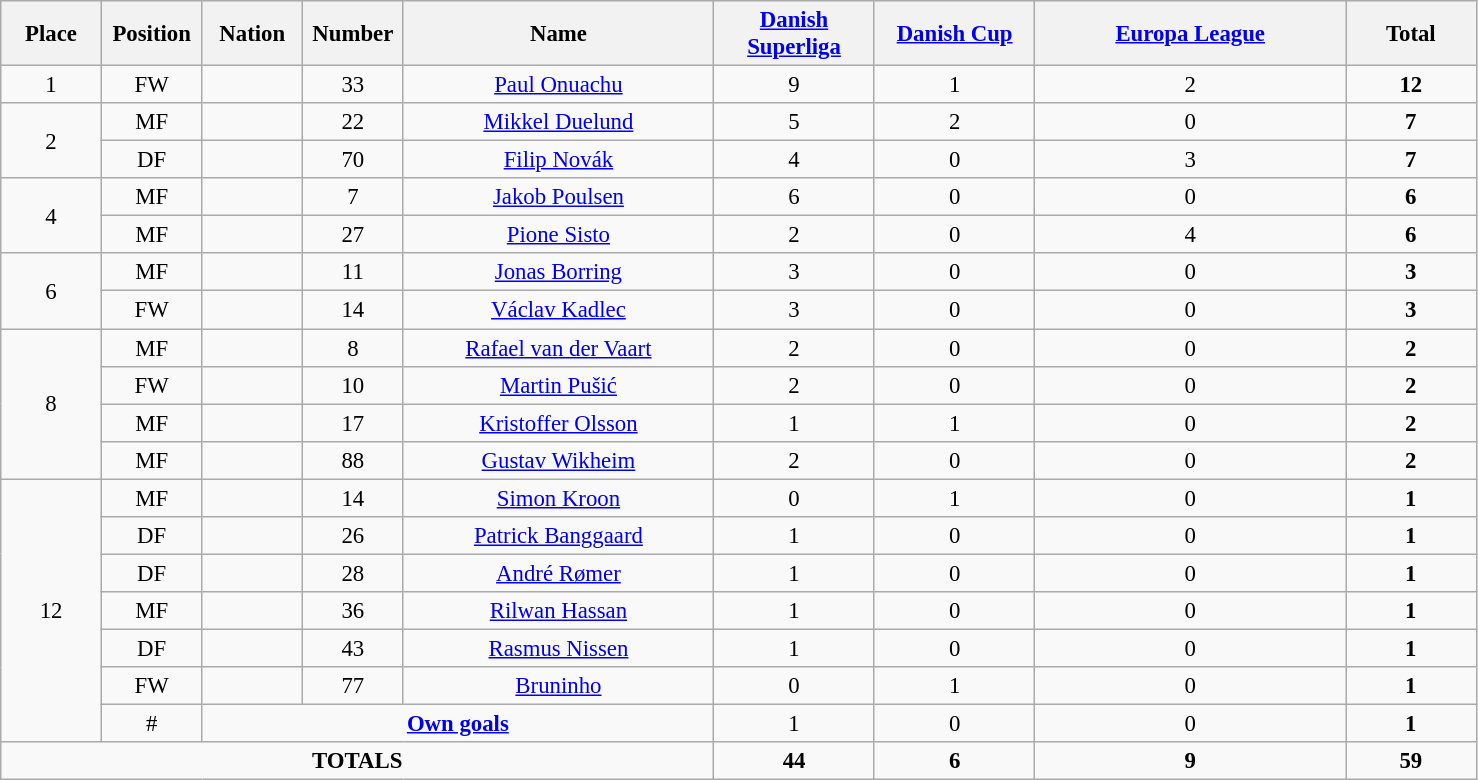<table class="wikitable" style="font-size: 95%; text-align: center;">
<tr>
<th width=60>Place</th>
<th width=60>Position</th>
<th width=60>Nation</th>
<th width=60>Number</th>
<th width=200>Name</th>
<th width=100><a href='#'>Danish Superliga</a></th>
<th width=100><a href='#'>Danish Cup</a></th>
<th width=200><a href='#'>Europa League</a></th>
<th width=80><strong>Total</strong></th>
</tr>
<tr>
<td>1</td>
<td>FW</td>
<td></td>
<td>33</td>
<td><a href='#'>Paul Onuachu</a></td>
<td>9</td>
<td>1</td>
<td>2</td>
<td><strong>12</strong></td>
</tr>
<tr>
<td rowspan="2">2</td>
<td>MF</td>
<td></td>
<td>22</td>
<td><a href='#'>Mikkel Duelund</a></td>
<td>5</td>
<td>2</td>
<td>0</td>
<td><strong>7</strong></td>
</tr>
<tr>
<td>DF</td>
<td></td>
<td>70</td>
<td><a href='#'>Filip Novák</a></td>
<td>4</td>
<td>0</td>
<td>3</td>
<td><strong>7</strong></td>
</tr>
<tr>
<td rowspan="2">4</td>
<td>MF</td>
<td></td>
<td>7</td>
<td><a href='#'>Jakob Poulsen</a></td>
<td>6</td>
<td>0</td>
<td>0</td>
<td><strong>6</strong></td>
</tr>
<tr>
<td>MF</td>
<td></td>
<td>27</td>
<td><a href='#'>Pione Sisto</a></td>
<td>2</td>
<td>0</td>
<td>4</td>
<td><strong>6</strong></td>
</tr>
<tr>
<td rowspan="2">6</td>
<td>MF</td>
<td></td>
<td>11</td>
<td><a href='#'>Jonas Borring</a></td>
<td>3</td>
<td>0</td>
<td>0</td>
<td><strong>3</strong></td>
</tr>
<tr>
<td>FW</td>
<td></td>
<td>14</td>
<td><a href='#'>Václav Kadlec</a></td>
<td>3</td>
<td>0</td>
<td>0</td>
<td><strong>3</strong></td>
</tr>
<tr>
<td rowspan="4">8</td>
<td>MF</td>
<td></td>
<td>8</td>
<td><a href='#'>Rafael van der Vaart</a></td>
<td>2</td>
<td>0</td>
<td>0</td>
<td><strong>2</strong></td>
</tr>
<tr>
<td>FW</td>
<td></td>
<td>10</td>
<td><a href='#'>Martin Pušić</a></td>
<td>2</td>
<td>0</td>
<td>0</td>
<td><strong>2</strong></td>
</tr>
<tr>
<td>MF</td>
<td></td>
<td>17</td>
<td><a href='#'>Kristoffer Olsson</a></td>
<td>1</td>
<td>1</td>
<td>0</td>
<td><strong>2</strong></td>
</tr>
<tr>
<td>MF</td>
<td></td>
<td>88</td>
<td><a href='#'>Gustav Wikheim</a></td>
<td>2</td>
<td>0</td>
<td>0</td>
<td><strong>2</strong></td>
</tr>
<tr>
<td rowspan="7">12</td>
<td>MF</td>
<td></td>
<td>14</td>
<td><a href='#'>Simon Kroon</a></td>
<td>0</td>
<td>1</td>
<td>0</td>
<td><strong>1</strong></td>
</tr>
<tr>
<td>DF</td>
<td></td>
<td>26</td>
<td><a href='#'>Patrick Banggaard</a></td>
<td>1</td>
<td>0</td>
<td>0</td>
<td><strong>1</strong></td>
</tr>
<tr>
<td>DF</td>
<td></td>
<td>28</td>
<td><a href='#'>André Rømer</a></td>
<td>1</td>
<td>0</td>
<td>0</td>
<td><strong>1</strong></td>
</tr>
<tr>
<td>MF</td>
<td></td>
<td>36</td>
<td><a href='#'>Rilwan Hassan</a></td>
<td>1</td>
<td>0</td>
<td>0</td>
<td><strong>1</strong></td>
</tr>
<tr>
<td>DF</td>
<td></td>
<td>43</td>
<td><a href='#'>Rasmus Nissen</a></td>
<td>1</td>
<td>0</td>
<td>0</td>
<td><strong>1</strong></td>
</tr>
<tr>
<td>FW</td>
<td></td>
<td>77</td>
<td><a href='#'>Bruninho</a></td>
<td>0</td>
<td>1</td>
<td>0</td>
<td><strong>1</strong></td>
</tr>
<tr>
<td>#</td>
<td colspan="3"><strong><a href='#'>Own goals</a></strong></td>
<td>1</td>
<td>0</td>
<td>0</td>
<td><strong>1</strong></td>
</tr>
<tr>
<td colspan="5"><strong>TOTALS</strong></td>
<td><strong>44</strong></td>
<td><strong>6</strong></td>
<td><strong>9</strong></td>
<td><strong>59</strong></td>
</tr>
</table>
